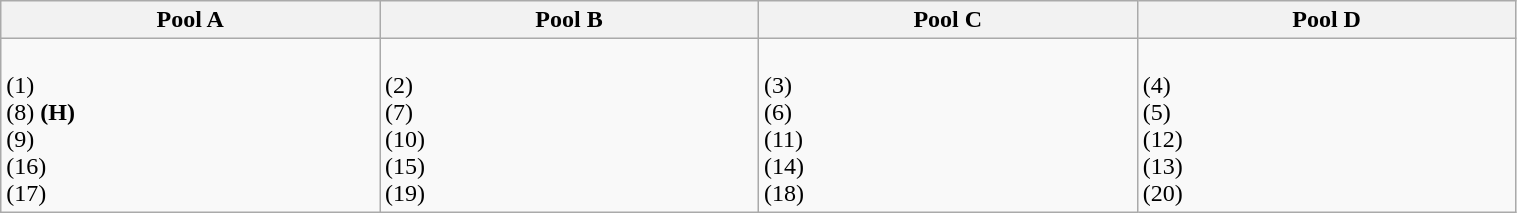<table class="wikitable" width=80%>
<tr>
<th width=25%><strong>Pool A</strong></th>
<th width=25%><strong>Pool B</strong></th>
<th width=25%><strong>Pool C</strong></th>
<th width=25%><strong>Pool D</strong></th>
</tr>
<tr>
<td><br> (1) <br>
 (8) <strong>(H)</strong> <br>
 (9) <br>
 (16) <br>
 (17) <br></td>
<td><br> (2) <br>
 (7)<br> 
 (10)<br> 
 (15) <br>
 (19) <br></td>
<td><br> (3) <br> 
 (6) <br> 
 (11) <br> 
 (14) <br>
 (18) <br></td>
<td><br> (4) <br>
 (5) <br>
 (12) <br>
 (13) <br>
 (20) <br></td>
</tr>
</table>
